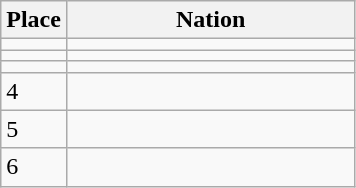<table class=wikitable style=text-align:left>
<tr>
<th width=35>Place</th>
<th width=185>Nation</th>
</tr>
<tr>
<td></td>
<td style=text-align:left></td>
</tr>
<tr>
<td></td>
<td style=text-align:left></td>
</tr>
<tr>
<td></td>
<td style=text-align:left></td>
</tr>
<tr>
<td style=text-align:left>4</td>
<td></td>
</tr>
<tr>
<td style=text-align:left>5</td>
<td></td>
</tr>
<tr>
<td style=text-align:left>6</td>
<td></td>
</tr>
</table>
